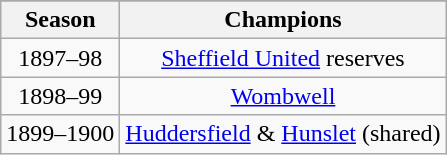<table class="wikitable" style="text-align: center">
<tr>
</tr>
<tr>
<th>Season</th>
<th>Champions</th>
</tr>
<tr>
<td>1897–98</td>
<td><a href='#'>Sheffield United</a> reserves</td>
</tr>
<tr>
<td>1898–99</td>
<td><a href='#'>Wombwell</a></td>
</tr>
<tr>
<td>1899–1900</td>
<td><a href='#'>Huddersfield</a> & <a href='#'>Hunslet</a> (shared)</td>
</tr>
</table>
